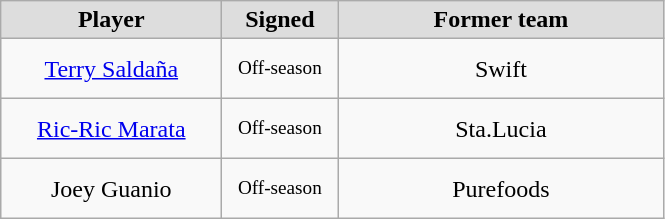<table class="wikitable" style="text-align: center">
<tr align="center" bgcolor="#dddddd">
<td style="width:140px"><strong>Player</strong></td>
<td style="width:70px"><strong>Signed</strong></td>
<td style="width:210px"><strong>Former team</strong></td>
</tr>
<tr style="height:40px">
<td><a href='#'>Terry Saldaña</a></td>
<td style="font-size: 80%">Off-season</td>
<td>Swift</td>
</tr>
<tr style="height:40px">
<td><a href='#'>Ric-Ric Marata</a></td>
<td style="font-size: 80%">Off-season</td>
<td>Sta.Lucia</td>
</tr>
<tr style="height:40px">
<td>Joey Guanio</td>
<td style="font-size: 80%">Off-season</td>
<td>Purefoods</td>
</tr>
</table>
